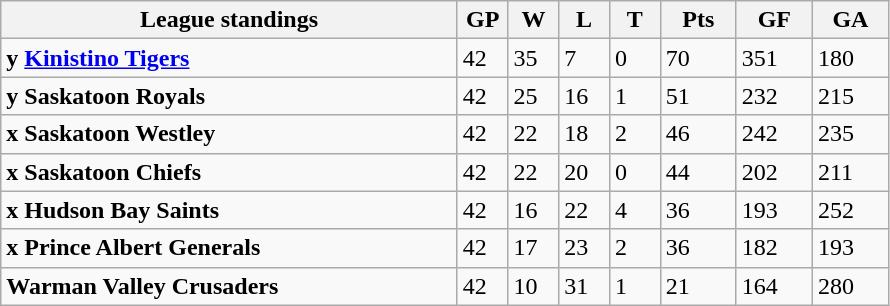<table class="wikitable">
<tr>
<th width="45%">League standings</th>
<th width="5%">GP</th>
<th width="5%">W</th>
<th width="5%">L</th>
<th width="5%">T</th>
<th width="7.5%">Pts</th>
<th width="7.5%">GF</th>
<th width="7.5%">GA</th>
</tr>
<tr>
<td><strong>y <a href='#'>Kinistino Tigers</a></strong></td>
<td>42</td>
<td>35</td>
<td>7</td>
<td>0</td>
<td>70</td>
<td>351</td>
<td>180</td>
</tr>
<tr>
<td><strong>y Saskatoon Royals</strong></td>
<td>42</td>
<td>25</td>
<td>16</td>
<td>1</td>
<td>51</td>
<td>232</td>
<td>215</td>
</tr>
<tr>
<td><strong>x Saskatoon Westley</strong></td>
<td>42</td>
<td>22</td>
<td>18</td>
<td>2</td>
<td>46</td>
<td>242</td>
<td>235</td>
</tr>
<tr>
<td><strong>x Saskatoon Chiefs</strong></td>
<td>42</td>
<td>22</td>
<td>20</td>
<td>0</td>
<td>44</td>
<td>202</td>
<td>211</td>
</tr>
<tr>
<td><strong>x Hudson Bay Saints</strong></td>
<td>42</td>
<td>16</td>
<td>22</td>
<td>4</td>
<td>36</td>
<td>193</td>
<td>252</td>
</tr>
<tr>
<td><strong>x Prince Albert Generals</strong></td>
<td>42</td>
<td>17</td>
<td>23</td>
<td>2</td>
<td>36</td>
<td>182</td>
<td>193</td>
</tr>
<tr>
<td><strong>Warman Valley Crusaders</strong></td>
<td>42</td>
<td>10</td>
<td>31</td>
<td>1</td>
<td>21</td>
<td>164</td>
<td>280</td>
</tr>
</table>
